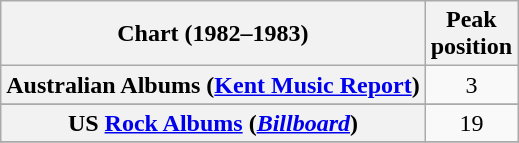<table class="wikitable sortable plainrowheaders" style="text-align:center">
<tr>
<th scope="col">Chart (1982–1983)</th>
<th scope="col">Peak<br>position</th>
</tr>
<tr>
<th scope="row">Australian Albums (<a href='#'>Kent Music Report</a>)</th>
<td>3</td>
</tr>
<tr>
</tr>
<tr>
</tr>
<tr>
</tr>
<tr>
</tr>
<tr>
</tr>
<tr>
</tr>
<tr>
</tr>
<tr>
</tr>
<tr>
<th scope="row">US <a href='#'>Rock Albums</a> (<em><a href='#'>Billboard</a></em>)</th>
<td>19</td>
</tr>
<tr>
</tr>
</table>
